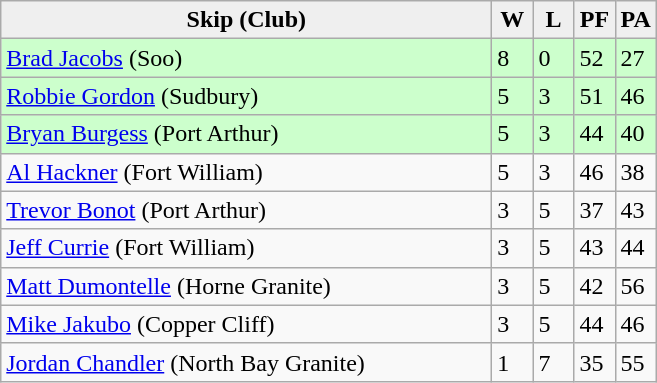<table class="wikitable">
<tr>
<th style="background:#efefef; width:320px;">Skip (Club)</th>
<th style="background:#efefef; width:20px;">W</th>
<th style="background:#efefef; width:20px;">L</th>
<th style="background:#efefef; width:20px;">PF</th>
<th style="background:#efefef; width:20px;">PA</th>
</tr>
<tr style="background:#cfc;">
<td><a href='#'>Brad Jacobs</a> (Soo)</td>
<td>8</td>
<td>0</td>
<td>52</td>
<td>27</td>
</tr>
<tr style="background:#cfc;">
<td><a href='#'>Robbie Gordon</a> (Sudbury)</td>
<td>5</td>
<td>3</td>
<td>51</td>
<td>46</td>
</tr>
<tr style="background:#cfc;">
<td><a href='#'>Bryan Burgess</a> (Port Arthur)</td>
<td>5</td>
<td>3</td>
<td>44</td>
<td>40</td>
</tr>
<tr>
<td><a href='#'>Al Hackner</a> (Fort William)</td>
<td>5</td>
<td>3</td>
<td>46</td>
<td>38</td>
</tr>
<tr>
<td><a href='#'>Trevor Bonot</a> (Port Arthur)</td>
<td>3</td>
<td>5</td>
<td>37</td>
<td>43</td>
</tr>
<tr>
<td><a href='#'>Jeff Currie</a> (Fort William)</td>
<td>3</td>
<td>5</td>
<td>43</td>
<td>44</td>
</tr>
<tr>
<td><a href='#'>Matt Dumontelle</a> (Horne Granite)</td>
<td>3</td>
<td>5</td>
<td>42</td>
<td>56</td>
</tr>
<tr>
<td><a href='#'>Mike Jakubo</a> (Copper Cliff)</td>
<td>3</td>
<td>5</td>
<td>44</td>
<td>46</td>
</tr>
<tr>
<td><a href='#'>Jordan Chandler</a> (North Bay Granite)</td>
<td>1</td>
<td>7</td>
<td>35</td>
<td>55</td>
</tr>
</table>
